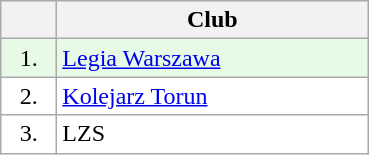<table class="wikitable">
<tr>
<th width="30"></th>
<th width="200">Club</th>
</tr>
<tr bgcolor="#e6fae6" align="center">
<td>1.</td>
<td align="left"><a href='#'>Legia Warszawa</a></td>
</tr>
<tr bgcolor="#FFFFFF" align="center">
<td>2.</td>
<td align="left"><a href='#'>Kolejarz Torun</a></td>
</tr>
<tr bgcolor="#FFFFFF" align="center">
<td>3.</td>
<td align="left">LZS</td>
</tr>
</table>
